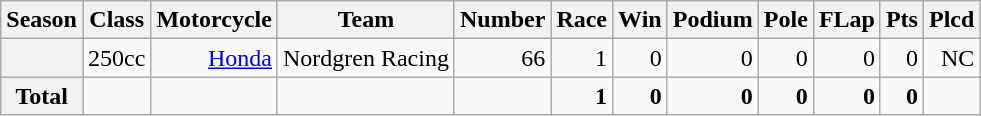<table class="wikitable">
<tr>
<th>Season</th>
<th>Class</th>
<th>Motorcycle</th>
<th>Team</th>
<th>Number</th>
<th>Race</th>
<th>Win</th>
<th>Podium</th>
<th>Pole</th>
<th>FLap</th>
<th>Pts</th>
<th>Plcd</th>
</tr>
<tr align="right">
<th></th>
<td>250cc</td>
<td><a href='#'>Honda</a></td>
<td>Nordgren Racing</td>
<td>66</td>
<td>1</td>
<td>0</td>
<td>0</td>
<td>0</td>
<td>0</td>
<td>0</td>
<td>NC</td>
</tr>
<tr align="right">
<th>Total</th>
<td></td>
<td></td>
<td></td>
<td></td>
<td><strong>1</strong></td>
<td><strong>0</strong></td>
<td><strong>0</strong></td>
<td><strong>0</strong></td>
<td><strong>0</strong></td>
<td><strong>0</strong></td>
<td></td>
</tr>
</table>
